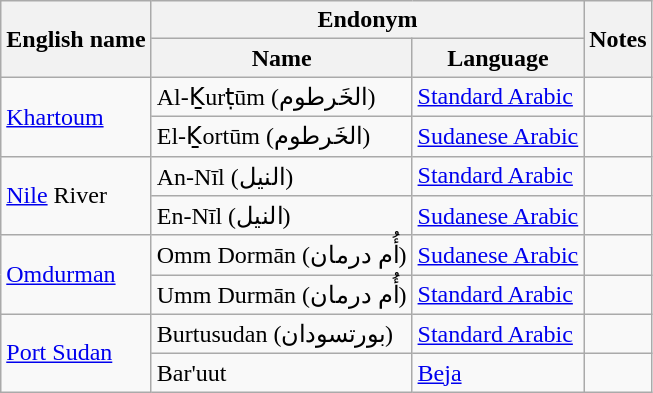<table class="wikitable sortable mw-collapsible">
<tr>
<th rowspan="2">English name</th>
<th colspan="2">Endonym</th>
<th rowspan="2">Notes</th>
</tr>
<tr>
<th>Name</th>
<th>Language</th>
</tr>
<tr>
<td rowspan="2"><a href='#'>Khartoum</a></td>
<td>Al-Ḵurṭūm (الخَرطوم)</td>
<td><a href='#'>Standard Arabic</a></td>
<td></td>
</tr>
<tr>
<td>El-Ḵortūm (الخَرطوم)</td>
<td><a href='#'>Sudanese Arabic</a></td>
<td></td>
</tr>
<tr>
<td rowspan="2"><a href='#'>Nile</a> River</td>
<td>An-Nīl (النيل)</td>
<td><a href='#'>Standard Arabic</a></td>
<td></td>
</tr>
<tr>
<td>En-Nīl (النيل)</td>
<td><a href='#'>Sudanese Arabic</a></td>
<td></td>
</tr>
<tr>
<td rowspan="2"><a href='#'>Omdurman</a></td>
<td>Omm Dormān (أُم درمان)</td>
<td><a href='#'>Sudanese Arabic</a></td>
<td></td>
</tr>
<tr>
<td>Umm Durmān (أُم درمان)</td>
<td><a href='#'>Standard Arabic</a></td>
<td></td>
</tr>
<tr>
<td rowspan="2"><a href='#'>Port Sudan</a></td>
<td>Burtusudan (بورتسودان)</td>
<td><a href='#'>Standard Arabic</a></td>
<td></td>
</tr>
<tr>
<td>Bar'uut</td>
<td><a href='#'>Beja</a></td>
</tr>
</table>
